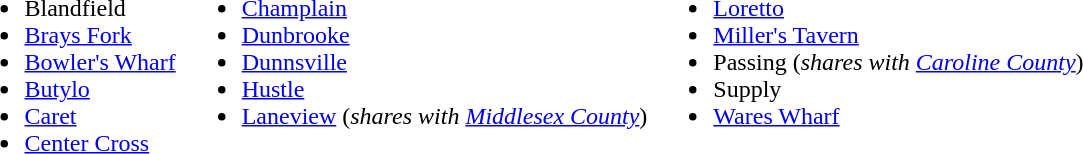<table>
<tr valign=top>
<td><br><ul><li>Blandfield</li><li><a href='#'>Brays Fork</a></li><li><a href='#'>Bowler's Wharf</a></li><li><a href='#'>Butylo</a></li><li><a href='#'>Caret</a></li><li><a href='#'>Center Cross</a></li></ul></td>
<td><br><ul><li><a href='#'>Champlain</a></li><li><a href='#'>Dunbrooke</a></li><li><a href='#'>Dunnsville</a></li><li><a href='#'>Hustle</a></li><li><a href='#'>Laneview</a> (<em>shares with <a href='#'>Middlesex County</a></em>)</li></ul></td>
<td><br><ul><li><a href='#'>Loretto</a></li><li><a href='#'>Miller's Tavern</a></li><li>Passing (<em>shares with <a href='#'>Caroline County</a></em>)</li><li>Supply</li><li><a href='#'>Wares Wharf</a></li></ul></td>
</tr>
</table>
